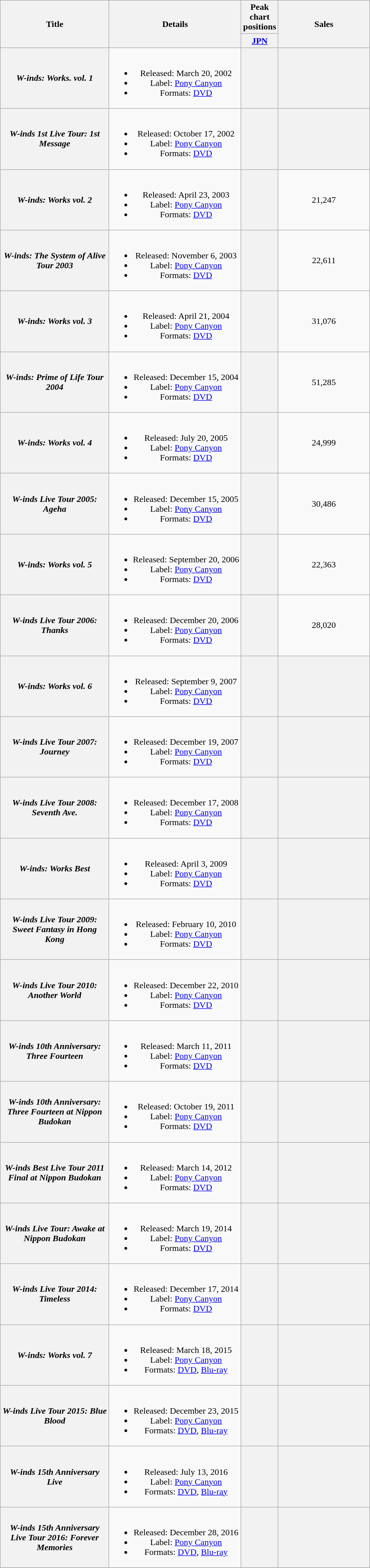<table class="wikitable plainrowheaders" style="text-align:center;">
<tr>
<th rowspan="2" style="width:12em;">Title</th>
<th rowspan="2">Details</th>
<th colspan="1">Peak chart positions</th>
<th rowspan="2" style="width:10em;">Sales</th>
</tr>
<tr>
<th width="30"><a href='#'>JPN</a></th>
</tr>
<tr>
<th scope="row"><em>W-inds: Works. vol. 1</em></th>
<td><br><ul><li>Released: March 20, 2002</li><li>Label: <a href='#'>Pony Canyon</a></li><li>Formats: <a href='#'>DVD</a></li></ul></td>
<th scope="row"></th>
<th scope="row"></th>
</tr>
<tr>
<th scope="row"><em>W-inds 1st Live Tour: 1st Message</em></th>
<td><br><ul><li>Released: October 17, 2002</li><li>Label: <a href='#'>Pony Canyon</a></li><li>Formats: <a href='#'>DVD</a></li></ul></td>
<th scope="row"></th>
<th scope="row"></th>
</tr>
<tr>
<th scope="row"><em>W-inds: Works vol. 2</em></th>
<td><br><ul><li>Released: April 23, 2003</li><li>Label: <a href='#'>Pony Canyon</a></li><li>Formats: <a href='#'>DVD</a></li></ul></td>
<th scope="row"></th>
<td>21,247</td>
</tr>
<tr>
<th scope="row"><em>W-inds: The System of Alive Tour 2003</em></th>
<td><br><ul><li>Released: November 6, 2003</li><li>Label: <a href='#'>Pony Canyon</a></li><li>Formats: <a href='#'>DVD</a></li></ul></td>
<th scope="row"></th>
<td>22,611</td>
</tr>
<tr>
<th scope="row"><em>W-inds: Works vol. 3</em></th>
<td><br><ul><li>Released: April 21, 2004</li><li>Label: <a href='#'>Pony Canyon</a></li><li>Formats: <a href='#'>DVD</a></li></ul></td>
<th scope="row"></th>
<td>31,076</td>
</tr>
<tr>
<th scope="row"><em>W-inds: Prime of Life Tour 2004</em></th>
<td><br><ul><li>Released: December 15, 2004</li><li>Label: <a href='#'>Pony Canyon</a></li><li>Formats: <a href='#'>DVD</a></li></ul></td>
<th scope="row"></th>
<td>51,285</td>
</tr>
<tr>
<th scope="row"><em>W-inds: Works vol. 4</em></th>
<td><br><ul><li>Released: July 20, 2005</li><li>Label: <a href='#'>Pony Canyon</a></li><li>Formats: <a href='#'>DVD</a></li></ul></td>
<th scope="row"></th>
<td>24,999</td>
</tr>
<tr>
<th scope="row"><em>W-inds Live Tour 2005: Ageha</em></th>
<td><br><ul><li>Released: December 15, 2005</li><li>Label: <a href='#'>Pony Canyon</a></li><li>Formats: <a href='#'>DVD</a></li></ul></td>
<th scope="row"></th>
<td>30,486</td>
</tr>
<tr>
<th scope="row"><em>W-inds: Works vol. 5</em></th>
<td><br><ul><li>Released: September 20, 2006</li><li>Label: <a href='#'>Pony Canyon</a></li><li>Formats: <a href='#'>DVD</a></li></ul></td>
<th scope="row"></th>
<td>22,363</td>
</tr>
<tr>
<th scope="row"><em>W-inds Live Tour 2006: Thanks</em></th>
<td><br><ul><li>Released: December 20, 2006</li><li>Label: <a href='#'>Pony Canyon</a></li><li>Formats: <a href='#'>DVD</a></li></ul></td>
<th scope="row"></th>
<td>28,020</td>
</tr>
<tr>
<th scope="row"><em>W-inds: Works vol. 6</em></th>
<td><br><ul><li>Released: September 9, 2007</li><li>Label: <a href='#'>Pony Canyon</a></li><li>Formats: <a href='#'>DVD</a></li></ul></td>
<th scope="row"></th>
<th scope="row"></th>
</tr>
<tr>
<th scope="row"><em>W-inds Live Tour 2007: Journey</em></th>
<td><br><ul><li>Released: December 19, 2007</li><li>Label: <a href='#'>Pony Canyon</a></li><li>Formats: <a href='#'>DVD</a></li></ul></td>
<th scope="row"></th>
<th scope="row"></th>
</tr>
<tr>
<th scope="row"><em>W-inds Live Tour 2008: Seventh Ave.</em></th>
<td><br><ul><li>Released: December 17, 2008</li><li>Label: <a href='#'>Pony Canyon</a></li><li>Formats: <a href='#'>DVD</a></li></ul></td>
<th scope="row"></th>
<th scope="row"></th>
</tr>
<tr>
<th scope="row"><em>W-inds: Works Best</em></th>
<td><br><ul><li>Released: April 3, 2009</li><li>Label: <a href='#'>Pony Canyon</a></li><li>Formats: <a href='#'>DVD</a></li></ul></td>
<th scope="row"></th>
<th scope="row"></th>
</tr>
<tr>
<th scope="row"><em>W-inds Live Tour 2009: Sweet Fantasy in Hong Kong</em></th>
<td><br><ul><li>Released: February 10, 2010</li><li>Label: <a href='#'>Pony Canyon</a></li><li>Formats: <a href='#'>DVD</a></li></ul></td>
<th scope="row"></th>
<th scope="row"></th>
</tr>
<tr>
<th scope="row"><em>W-inds Live Tour 2010: Another World</em></th>
<td><br><ul><li>Released: December 22, 2010</li><li>Label: <a href='#'>Pony Canyon</a></li><li>Formats: <a href='#'>DVD</a></li></ul></td>
<th scope="row"></th>
<th scope="row"></th>
</tr>
<tr>
<th scope="row"><em>W-inds 10th Anniversary: Three Fourteen</em></th>
<td><br><ul><li>Released: March 11, 2011</li><li>Label: <a href='#'>Pony Canyon</a></li><li>Formats: <a href='#'>DVD</a></li></ul></td>
<th scope="row"></th>
<th scope="row"></th>
</tr>
<tr>
<th scope="row"><em>W-inds 10th Anniversary: Three Fourteen at Nippon Budokan</em></th>
<td><br><ul><li>Released: October 19, 2011</li><li>Label: <a href='#'>Pony Canyon</a></li><li>Formats: <a href='#'>DVD</a></li></ul></td>
<th scope="row"></th>
<th scope="row"></th>
</tr>
<tr>
<th scope="row"><em>W-inds Best Live Tour 2011 Final at Nippon Budokan</em></th>
<td><br><ul><li>Released: March 14, 2012</li><li>Label: <a href='#'>Pony Canyon</a></li><li>Formats: <a href='#'>DVD</a></li></ul></td>
<th scope="row"></th>
<th scope="row"></th>
</tr>
<tr>
<th scope="row"><em>W-inds Live Tour: Awake at Nippon Budokan</em></th>
<td><br><ul><li>Released: March 19, 2014</li><li>Label: <a href='#'>Pony Canyon</a></li><li>Formats: <a href='#'>DVD</a></li></ul></td>
<th scope="row"></th>
<th scope="row"></th>
</tr>
<tr>
<th scope="row"><em>W-inds Live Tour 2014: Timeless</em></th>
<td><br><ul><li>Released: December 17, 2014</li><li>Label: <a href='#'>Pony Canyon</a></li><li>Formats: <a href='#'>DVD</a></li></ul></td>
<th scope="row"></th>
<th scope="row"></th>
</tr>
<tr>
<th scope="row"><em>W-inds: Works vol. 7</em></th>
<td><br><ul><li>Released: March 18, 2015</li><li>Label: <a href='#'>Pony Canyon</a></li><li>Formats: <a href='#'>DVD</a>, <a href='#'>Blu-ray</a></li></ul></td>
<th scope="row"></th>
<th scope="row"></th>
</tr>
<tr>
<th scope="row"><em>W-inds Live Tour 2015: Blue Blood</em></th>
<td><br><ul><li>Released: December 23, 2015</li><li>Label: <a href='#'>Pony Canyon</a></li><li>Formats: <a href='#'>DVD</a>, <a href='#'>Blu-ray</a></li></ul></td>
<th scope="row"></th>
<th scope="row"></th>
</tr>
<tr>
<th scope="row"><em>W-inds 15th Anniversary Live</em></th>
<td><br><ul><li>Released: July 13, 2016</li><li>Label: <a href='#'>Pony Canyon</a></li><li>Formats: <a href='#'>DVD</a>, <a href='#'>Blu-ray</a></li></ul></td>
<th scope="row"></th>
<th scope="row"></th>
</tr>
<tr>
<th scope="row"><em>W-inds 15th Anniversary Live Tour 2016: Forever Memories</em></th>
<td><br><ul><li>Released: December 28, 2016</li><li>Label: <a href='#'>Pony Canyon</a></li><li>Formats: <a href='#'>DVD</a>, <a href='#'>Blu-ray</a></li></ul></td>
<th scope="row"></th>
<th scope="row"></th>
</tr>
<tr>
</tr>
</table>
